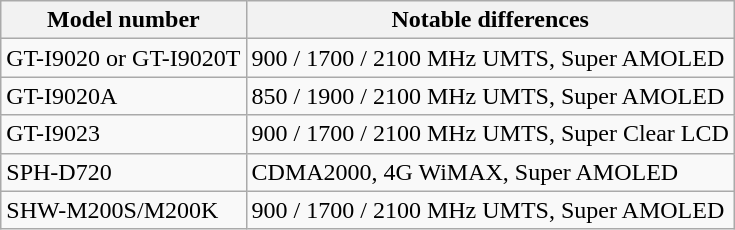<table class="wikitable">
<tr>
<th>Model number</th>
<th>Notable differences</th>
</tr>
<tr>
<td>GT-I9020 or GT-I9020T</td>
<td>900 / 1700 / 2100 MHz UMTS, Super AMOLED</td>
</tr>
<tr>
<td>GT-I9020A</td>
<td>850 / 1900 / 2100 MHz UMTS, Super AMOLED</td>
</tr>
<tr>
<td>GT-I9023</td>
<td>900 / 1700 / 2100 MHz UMTS, Super Clear LCD</td>
</tr>
<tr>
<td>SPH-D720</td>
<td>CDMA2000, 4G WiMAX, Super AMOLED</td>
</tr>
<tr>
<td>SHW-M200S/M200K</td>
<td>900 / 1700 / 2100 MHz UMTS, Super AMOLED</td>
</tr>
</table>
